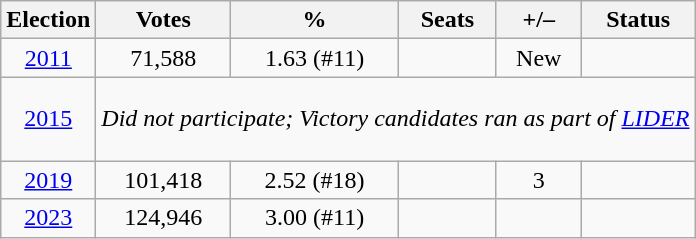<table class=wikitable style=text-align:center>
<tr>
<th>Election</th>
<th>Votes</th>
<th>%</th>
<th>Seats</th>
<th>+/–</th>
<th>Status</th>
</tr>
<tr>
<td><a href='#'>2011</a></td>
<td>71,588</td>
<td>1.63 (#11)</td>
<td></td>
<td>New</td>
<td></td>
</tr>
<tr style=height:3.5em>
<td><a href='#'>2015</a></td>
<td colspan=5><em>Did not participate; Victory candidates ran as part of <a href='#'>LIDER</a></em></td>
</tr>
<tr>
<td><a href='#'>2019</a></td>
<td>101,418</td>
<td>2.52 (#18)</td>
<td></td>
<td> 3</td>
<td></td>
</tr>
<tr>
<td><a href='#'>2023</a></td>
<td>124,946</td>
<td>3.00 (#11)</td>
<td></td>
<td></td>
<td></td>
</tr>
</table>
